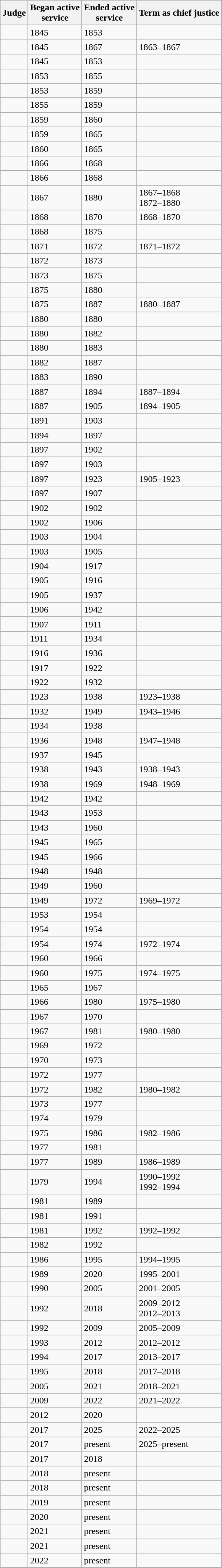<table class="wikitable sortable">
<tr>
<th>Judge</th>
<th>Began active<br>service</th>
<th>Ended active<br>service</th>
<th>Term as chief justice</th>
</tr>
<tr>
<td></td>
<td>1845</td>
<td>1853</td>
<td></td>
</tr>
<tr>
<td></td>
<td>1845</td>
<td>1867</td>
<td>1863–1867</td>
</tr>
<tr>
<td></td>
<td>1845</td>
<td>1853</td>
<td></td>
</tr>
<tr>
<td></td>
<td>1853</td>
<td>1855</td>
<td></td>
</tr>
<tr>
<td></td>
<td>1853</td>
<td>1859</td>
<td></td>
</tr>
<tr>
<td></td>
<td>1855</td>
<td>1859</td>
<td></td>
</tr>
<tr>
<td></td>
<td>1859</td>
<td>1860</td>
<td></td>
</tr>
<tr>
<td></td>
<td>1859</td>
<td>1865</td>
<td></td>
</tr>
<tr>
<td></td>
<td>1860</td>
<td>1865</td>
<td></td>
</tr>
<tr>
<td></td>
<td>1866</td>
<td>1868</td>
<td></td>
</tr>
<tr>
<td></td>
<td>1866</td>
<td>1868</td>
<td></td>
</tr>
<tr>
<td></td>
<td>1867</td>
<td>1880</td>
<td>1867–1868<br>1872–1880</td>
</tr>
<tr>
<td></td>
<td>1868</td>
<td>1870</td>
<td>1868–1870</td>
</tr>
<tr>
<td></td>
<td>1868</td>
<td>1875</td>
<td></td>
</tr>
<tr>
<td></td>
<td>1871</td>
<td>1872</td>
<td>1871–1872</td>
</tr>
<tr>
<td></td>
<td>1872</td>
<td>1873</td>
<td></td>
</tr>
<tr>
<td></td>
<td>1873</td>
<td>1875</td>
<td></td>
</tr>
<tr>
<td></td>
<td>1875</td>
<td>1880</td>
<td></td>
</tr>
<tr>
<td></td>
<td>1875</td>
<td>1887</td>
<td>1880–1887</td>
</tr>
<tr>
<td></td>
<td>1880</td>
<td>1880</td>
<td></td>
</tr>
<tr>
<td></td>
<td>1880</td>
<td>1882</td>
<td></td>
</tr>
<tr>
<td></td>
<td>1880</td>
<td>1883</td>
<td></td>
</tr>
<tr>
<td></td>
<td>1882</td>
<td>1887</td>
<td></td>
</tr>
<tr>
<td></td>
<td>1883</td>
<td>1890</td>
<td></td>
</tr>
<tr>
<td></td>
<td>1887</td>
<td>1894</td>
<td>1887–1894</td>
</tr>
<tr>
<td></td>
<td>1887</td>
<td>1905</td>
<td>1894–1905</td>
</tr>
<tr>
<td></td>
<td>1891</td>
<td>1903</td>
<td></td>
</tr>
<tr>
<td></td>
<td>1894</td>
<td>1897</td>
<td></td>
</tr>
<tr>
<td></td>
<td>1897</td>
<td>1902</td>
<td></td>
</tr>
<tr>
<td></td>
<td>1897</td>
<td>1903</td>
<td></td>
</tr>
<tr>
<td></td>
<td>1897</td>
<td>1923</td>
<td>1905–1923</td>
</tr>
<tr>
<td></td>
<td>1897</td>
<td>1907</td>
<td></td>
</tr>
<tr>
<td></td>
<td>1902</td>
<td>1902</td>
<td></td>
</tr>
<tr>
<td></td>
<td>1902</td>
<td>1906</td>
<td></td>
</tr>
<tr>
<td></td>
<td>1903</td>
<td>1904</td>
<td></td>
</tr>
<tr>
<td></td>
<td>1903</td>
<td>1905</td>
<td></td>
</tr>
<tr>
<td></td>
<td>1904</td>
<td>1917</td>
<td></td>
</tr>
<tr>
<td></td>
<td>1905</td>
<td>1916</td>
<td></td>
</tr>
<tr>
<td></td>
<td>1905</td>
<td>1937</td>
<td></td>
</tr>
<tr>
<td></td>
<td>1906</td>
<td>1942</td>
<td></td>
</tr>
<tr>
<td></td>
<td>1907</td>
<td>1911</td>
<td></td>
</tr>
<tr>
<td></td>
<td>1911</td>
<td>1934</td>
<td></td>
</tr>
<tr>
<td></td>
<td>1916</td>
<td>1936</td>
<td></td>
</tr>
<tr>
<td></td>
<td>1917</td>
<td>1922</td>
<td></td>
</tr>
<tr>
<td></td>
<td>1922</td>
<td>1932</td>
<td></td>
</tr>
<tr>
<td></td>
<td>1923</td>
<td>1938</td>
<td>1923–1938</td>
</tr>
<tr>
<td></td>
<td>1932</td>
<td>1949</td>
<td>1943–1946</td>
</tr>
<tr>
<td></td>
<td>1934</td>
<td>1938</td>
<td></td>
</tr>
<tr>
<td></td>
<td>1936</td>
<td>1948</td>
<td>1947–1948</td>
</tr>
<tr>
<td></td>
<td>1937</td>
<td>1945</td>
<td></td>
</tr>
<tr>
<td></td>
<td>1938</td>
<td>1943</td>
<td>1938–1943</td>
</tr>
<tr>
<td></td>
<td>1938</td>
<td>1969</td>
<td>1948–1969</td>
</tr>
<tr>
<td></td>
<td>1942</td>
<td>1942</td>
<td></td>
</tr>
<tr>
<td></td>
<td>1943</td>
<td>1953</td>
<td></td>
</tr>
<tr>
<td></td>
<td>1943</td>
<td>1960</td>
<td></td>
</tr>
<tr>
<td></td>
<td>1945</td>
<td>1965</td>
<td></td>
</tr>
<tr>
<td></td>
<td>1945</td>
<td>1966</td>
<td></td>
</tr>
<tr>
<td></td>
<td>1948</td>
<td>1948</td>
<td></td>
</tr>
<tr>
<td></td>
<td>1949</td>
<td>1960</td>
<td></td>
</tr>
<tr>
<td></td>
<td>1949</td>
<td>1972</td>
<td>1969–1972</td>
</tr>
<tr>
<td></td>
<td>1953</td>
<td>1954</td>
<td></td>
</tr>
<tr>
<td></td>
<td>1954</td>
<td>1954</td>
<td></td>
</tr>
<tr>
<td></td>
<td>1954</td>
<td>1974</td>
<td>1972–1974</td>
</tr>
<tr>
<td></td>
<td>1960</td>
<td>1966</td>
<td></td>
</tr>
<tr>
<td></td>
<td>1960</td>
<td>1975</td>
<td>1974–1975</td>
</tr>
<tr>
<td></td>
<td>1965</td>
<td>1967</td>
<td></td>
</tr>
<tr>
<td></td>
<td>1966</td>
<td>1980</td>
<td>1975–1980</td>
</tr>
<tr>
<td></td>
<td>1967</td>
<td>1970</td>
<td></td>
</tr>
<tr>
<td></td>
<td>1967</td>
<td>1981</td>
<td>1980–1980</td>
</tr>
<tr>
<td></td>
<td>1969</td>
<td>1972</td>
<td></td>
</tr>
<tr>
<td></td>
<td>1970</td>
<td>1973</td>
<td></td>
</tr>
<tr>
<td></td>
<td>1972</td>
<td>1977</td>
<td></td>
</tr>
<tr>
<td></td>
<td>1972</td>
<td>1982</td>
<td>1980–1982</td>
</tr>
<tr>
<td></td>
<td>1973</td>
<td>1977</td>
<td></td>
</tr>
<tr>
<td></td>
<td>1974</td>
<td>1979</td>
<td></td>
</tr>
<tr>
<td></td>
<td>1975</td>
<td>1986</td>
<td>1982–1986</td>
</tr>
<tr>
<td></td>
<td>1977</td>
<td>1981</td>
<td></td>
</tr>
<tr>
<td></td>
<td>1977</td>
<td>1989</td>
<td>1986–1989</td>
</tr>
<tr>
<td></td>
<td>1979</td>
<td>1994</td>
<td>1990–1992<br>1992–1994</td>
</tr>
<tr>
<td></td>
<td>1981</td>
<td>1989</td>
<td></td>
</tr>
<tr>
<td></td>
<td>1981</td>
<td>1991</td>
<td></td>
</tr>
<tr>
<td></td>
<td>1981</td>
<td>1992</td>
<td>1992–1992</td>
</tr>
<tr>
<td></td>
<td>1982</td>
<td>1992</td>
<td></td>
</tr>
<tr>
<td></td>
<td>1986</td>
<td>1995</td>
<td>1994–1995</td>
</tr>
<tr>
<td></td>
<td>1989</td>
<td>2020</td>
<td>1995–2001</td>
</tr>
<tr>
<td></td>
<td>1990</td>
<td>2005</td>
<td>2001–2005</td>
</tr>
<tr>
<td></td>
<td>1992</td>
<td>2018</td>
<td>2009–2012<br>2012–2013</td>
</tr>
<tr>
<td></td>
<td>1992</td>
<td>2009</td>
<td>2005–2009</td>
</tr>
<tr>
<td></td>
<td>1993</td>
<td>2012</td>
<td>2012–2012</td>
</tr>
<tr>
<td></td>
<td>1994</td>
<td>2017</td>
<td>2013–2017</td>
</tr>
<tr>
<td></td>
<td>1995</td>
<td>2018</td>
<td>2017–2018</td>
</tr>
<tr>
<td></td>
<td>2005</td>
<td>2021</td>
<td>2018–2021</td>
</tr>
<tr>
<td></td>
<td>2009</td>
<td>2022</td>
<td>2021–2022</td>
</tr>
<tr>
<td></td>
<td>2012</td>
<td>2020</td>
<td></td>
</tr>
<tr>
<td></td>
<td>2017</td>
<td>2025</td>
<td>2022–2025</td>
</tr>
<tr>
<td></td>
<td>2017</td>
<td>present</td>
<td>2025–present</td>
</tr>
<tr>
<td></td>
<td>2017</td>
<td>2018</td>
<td></td>
</tr>
<tr>
<td></td>
<td>2018</td>
<td>present</td>
<td></td>
</tr>
<tr>
<td></td>
<td>2018</td>
<td>present</td>
<td></td>
</tr>
<tr>
<td></td>
<td>2019</td>
<td>present</td>
<td></td>
</tr>
<tr>
<td></td>
<td>2020</td>
<td>present</td>
<td></td>
</tr>
<tr>
<td></td>
<td>2021</td>
<td>present</td>
<td></td>
</tr>
<tr>
<td></td>
<td>2021</td>
<td>present</td>
<td></td>
</tr>
<tr>
<td></td>
<td>2022</td>
<td>present</td>
<td></td>
</tr>
</table>
